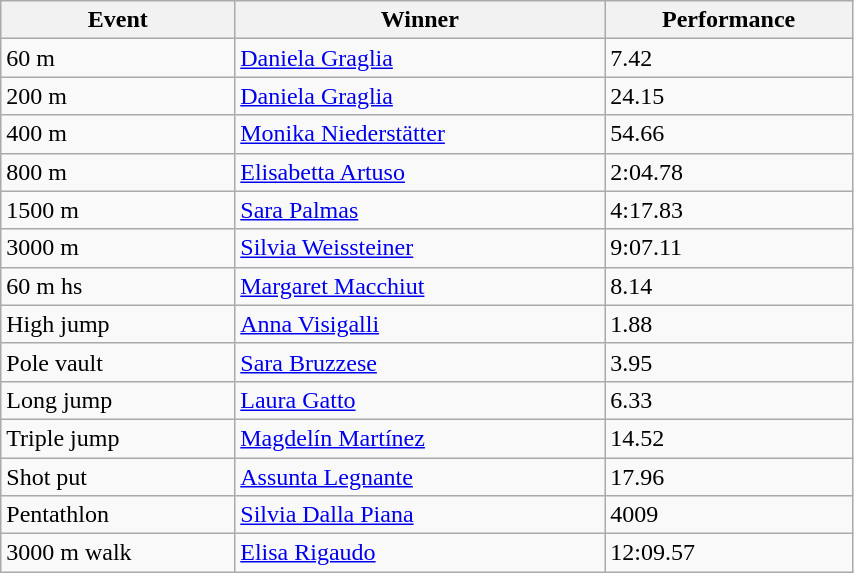<table class="wikitable" width=45% style="font-size:100%; text-align:left;">
<tr>
<th>Event</th>
<th>Winner</th>
<th>Performance</th>
</tr>
<tr>
<td>60 m</td>
<td><a href='#'>Daniela Graglia</a></td>
<td>7.42</td>
</tr>
<tr>
<td>200 m</td>
<td><a href='#'>Daniela Graglia </a></td>
<td>24.15</td>
</tr>
<tr>
<td>400 m</td>
<td><a href='#'>Monika Niederstätter </a></td>
<td>54.66</td>
</tr>
<tr>
<td>800 m</td>
<td><a href='#'>Elisabetta Artuso </a></td>
<td>2:04.78</td>
</tr>
<tr>
<td>1500 m</td>
<td><a href='#'>Sara Palmas </a></td>
<td>4:17.83</td>
</tr>
<tr>
<td>3000 m</td>
<td><a href='#'>Silvia Weissteiner</a></td>
<td>9:07.11</td>
</tr>
<tr>
<td>60 m hs</td>
<td><a href='#'>Margaret Macchiut </a></td>
<td>8.14</td>
</tr>
<tr>
<td>High jump</td>
<td><a href='#'>Anna Visigalli </a></td>
<td>1.88</td>
</tr>
<tr>
<td>Pole vault</td>
<td><a href='#'>Sara Bruzzese</a></td>
<td>3.95</td>
</tr>
<tr>
<td>Long jump</td>
<td><a href='#'>Laura Gatto</a></td>
<td>6.33</td>
</tr>
<tr>
<td>Triple jump</td>
<td><a href='#'>Magdelín Martínez </a></td>
<td>14.52</td>
</tr>
<tr>
<td>Shot put</td>
<td><a href='#'>Assunta Legnante </a></td>
<td>17.96</td>
</tr>
<tr>
<td>Pentathlon</td>
<td><a href='#'>Silvia Dalla Piana</a></td>
<td>4009</td>
</tr>
<tr>
<td>3000 m walk</td>
<td><a href='#'>Elisa Rigaudo </a></td>
<td>12:09.57</td>
</tr>
</table>
